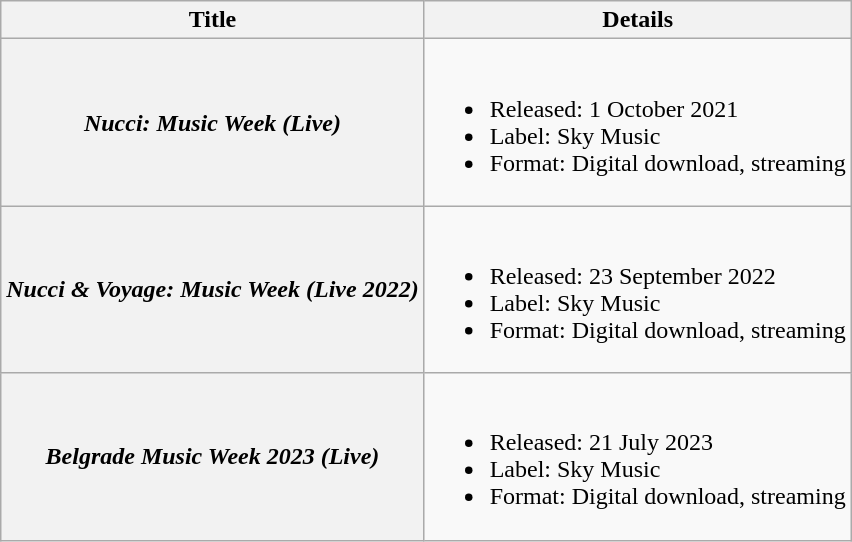<table class="wikitable plainrowheaders" style="text-align:center;">
<tr>
<th scope="col">Title</th>
<th scope="col">Details</th>
</tr>
<tr>
<th scope="row"><em>Nucci: Music Week (Live)</em></th>
<td align="left"><br><ul><li>Released: 1 October 2021</li><li>Label: Sky Music</li><li>Format: Digital download, streaming</li></ul></td>
</tr>
<tr>
<th scope="row"><em>Nucci & Voyage: Music Week (Live 2022)</em><br></th>
<td align="left"><br><ul><li>Released: 23 September 2022</li><li>Label: Sky Music</li><li>Format: Digital download, streaming</li></ul></td>
</tr>
<tr>
<th scope="row"><em>Belgrade Music Week 2023 (Live)</em><br></th>
<td align="left"><br><ul><li>Released: 21 July 2023</li><li>Label: Sky Music</li><li>Format: Digital download, streaming</li></ul></td>
</tr>
</table>
